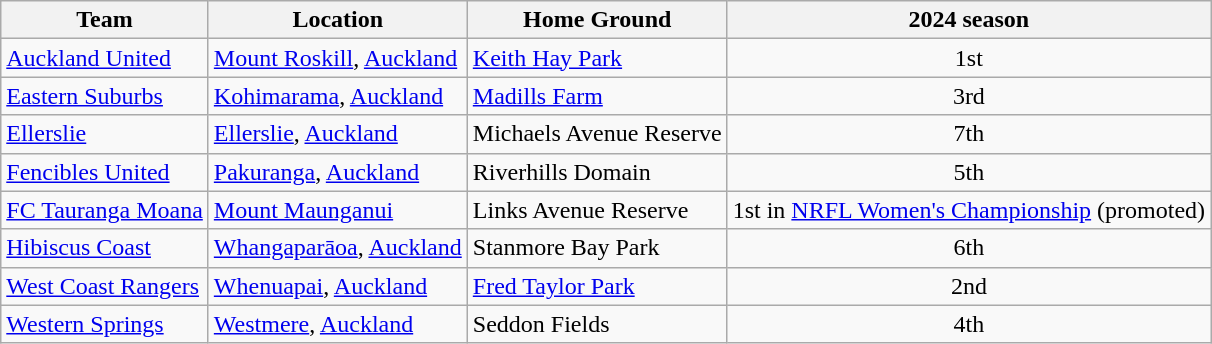<table class="wikitable sortable">
<tr>
<th>Team</th>
<th>Location</th>
<th>Home Ground</th>
<th>2024 season</th>
</tr>
<tr>
<td><a href='#'>Auckland United</a></td>
<td><a href='#'>Mount Roskill</a>, <a href='#'>Auckland</a></td>
<td><a href='#'>Keith Hay Park</a></td>
<td align="center">1st</td>
</tr>
<tr>
<td><a href='#'>Eastern Suburbs</a></td>
<td><a href='#'>Kohimarama</a>, <a href='#'>Auckland</a></td>
<td><a href='#'>Madills Farm</a></td>
<td align="center">3rd</td>
</tr>
<tr>
<td><a href='#'>Ellerslie</a></td>
<td><a href='#'>Ellerslie</a>, <a href='#'>Auckland</a></td>
<td>Michaels Avenue Reserve</td>
<td align="center">7th</td>
</tr>
<tr>
<td><a href='#'>Fencibles United</a></td>
<td><a href='#'>Pakuranga</a>, <a href='#'>Auckland</a></td>
<td>Riverhills Domain</td>
<td align="center">5th</td>
</tr>
<tr>
<td><a href='#'>FC Tauranga Moana</a></td>
<td><a href='#'>Mount Maunganui</a></td>
<td>Links Avenue Reserve</td>
<td align="center">1st in <a href='#'>NRFL Women's Championship</a> (promoted)</td>
</tr>
<tr>
<td><a href='#'>Hibiscus Coast</a></td>
<td><a href='#'>Whangaparāoa</a>, <a href='#'>Auckland</a></td>
<td>Stanmore Bay Park</td>
<td align="center">6th</td>
</tr>
<tr>
<td><a href='#'>West Coast Rangers</a></td>
<td><a href='#'>Whenuapai</a>, <a href='#'>Auckland</a></td>
<td><a href='#'>Fred Taylor Park</a></td>
<td align="center">2nd</td>
</tr>
<tr>
<td><a href='#'>Western Springs</a></td>
<td><a href='#'>Westmere</a>, <a href='#'>Auckland</a></td>
<td>Seddon Fields</td>
<td align="center">4th</td>
</tr>
</table>
